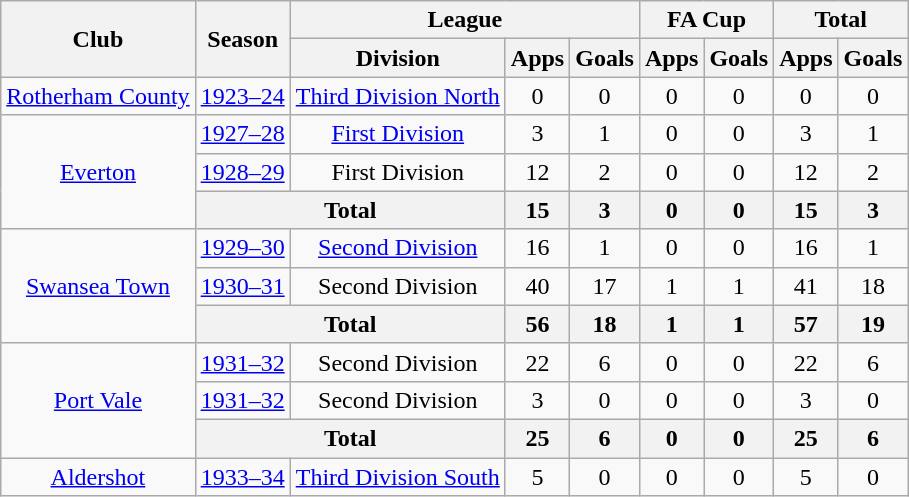<table class="wikitable" style="text-align: center;">
<tr>
<th rowspan="2">Club</th>
<th rowspan="2">Season</th>
<th colspan="3">League</th>
<th colspan="2">FA Cup</th>
<th colspan="2">Total</th>
</tr>
<tr>
<th>Division</th>
<th>Apps</th>
<th>Goals</th>
<th>Apps</th>
<th>Goals</th>
<th>Apps</th>
<th>Goals</th>
</tr>
<tr>
<td><a href='#'>Rotherham County</a></td>
<td><a href='#'>1923–24</a></td>
<td><a href='#'>Third Division North</a></td>
<td>0</td>
<td>0</td>
<td>0</td>
<td>0</td>
<td>0</td>
<td>0</td>
</tr>
<tr>
<td rowspan="3"><a href='#'>Everton</a></td>
<td><a href='#'>1927–28</a></td>
<td><a href='#'>First Division</a></td>
<td>3</td>
<td>1</td>
<td>0</td>
<td>0</td>
<td>3</td>
<td>1</td>
</tr>
<tr>
<td><a href='#'>1928–29</a></td>
<td>First Division</td>
<td>12</td>
<td>2</td>
<td>0</td>
<td>0</td>
<td>12</td>
<td>2</td>
</tr>
<tr>
<th colspan="2">Total</th>
<th>15</th>
<th>3</th>
<th>0</th>
<th>0</th>
<th>15</th>
<th>3</th>
</tr>
<tr>
<td rowspan="3"><a href='#'>Swansea Town</a></td>
<td><a href='#'>1929–30</a></td>
<td><a href='#'>Second Division</a></td>
<td>16</td>
<td>1</td>
<td>0</td>
<td>0</td>
<td>16</td>
<td>1</td>
</tr>
<tr>
<td><a href='#'>1930–31</a></td>
<td>Second Division</td>
<td>40</td>
<td>17</td>
<td>1</td>
<td>1</td>
<td>41</td>
<td>18</td>
</tr>
<tr>
<th colspan="2">Total</th>
<th>56</th>
<th>18</th>
<th>1</th>
<th>1</th>
<th>57</th>
<th>19</th>
</tr>
<tr>
<td rowspan="3"><a href='#'>Port Vale</a></td>
<td><a href='#'>1931–32</a></td>
<td>Second Division</td>
<td>22</td>
<td>6</td>
<td>0</td>
<td>0</td>
<td>22</td>
<td>6</td>
</tr>
<tr>
<td><a href='#'>1931–32</a></td>
<td>Second Division</td>
<td>3</td>
<td>0</td>
<td>0</td>
<td>0</td>
<td>3</td>
<td>0</td>
</tr>
<tr>
<th colspan="2">Total</th>
<th>25</th>
<th>6</th>
<th>0</th>
<th>0</th>
<th>25</th>
<th>6</th>
</tr>
<tr>
<td><a href='#'>Aldershot</a></td>
<td><a href='#'>1933–34</a></td>
<td><a href='#'>Third Division South</a></td>
<td>5</td>
<td>0</td>
<td>0</td>
<td>0</td>
<td>5</td>
<td>0</td>
</tr>
</table>
